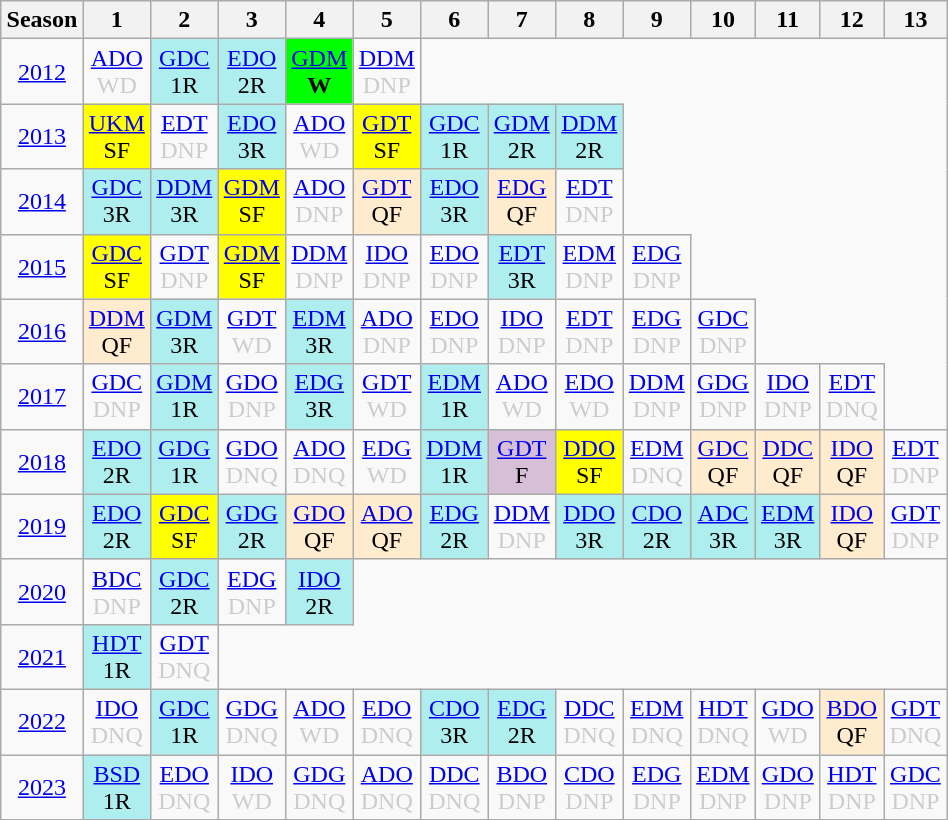<table class="wikitable" style="width:50%; margin:0">
<tr>
<th>Season</th>
<th>1</th>
<th>2</th>
<th>3</th>
<th>4</th>
<th>5</th>
<th>6</th>
<th>7</th>
<th>8</th>
<th>9</th>
<th>10</th>
<th>11</th>
<th>12</th>
<th>13</th>
</tr>
<tr>
<td style="text-align:center;"background:#efefef;"><a href='#'>2012</a></td>
<td style="text-align:center; color:#ccc;"><a href='#'>ADO</a><br>WD</td>
<td style="text-align:center; background:#afeeee;"><a href='#'>GDC</a><br>1R</td>
<td style="text-align:center; background:#afeeee;"><a href='#'>EDO</a><br>2R</td>
<td style="text-align:center; background:lime;"><a href='#'>GDM</a><br><strong>W</strong></td>
<td style="text-align:center; color:#ccc;"><a href='#'>DDM</a><br>DNP</td>
</tr>
<tr>
<td style="text-align:center;"background:#efefef;"><a href='#'>2013</a></td>
<td style="text-align:center; background:yellow;"><a href='#'>UKM</a><br>SF</td>
<td style="text-align:center; color:#ccc;"><a href='#'>EDT</a><br>DNP</td>
<td style="text-align:center; background:#afeeee;"><a href='#'>EDO</a><br>3R</td>
<td style="text-align:center; color:#ccc;"><a href='#'>ADO</a><br>WD</td>
<td style="text-align:center; background:yellow;"><a href='#'>GDT</a><br>SF</td>
<td style="text-align:center; background:#afeeee;"><a href='#'>GDC</a><br>1R</td>
<td style="text-align:center; background:#afeeee;"><a href='#'>GDM</a><br>2R</td>
<td style="text-align:center; background:#afeeee;"><a href='#'>DDM</a><br>2R</td>
</tr>
<tr>
<td style="text-align:center;"background:#efefef;"><a href='#'>2014</a></td>
<td style="text-align:center; background:#afeeee;"><a href='#'>GDC</a><br>3R</td>
<td style="text-align:center; background:#afeeee;"><a href='#'>DDM</a><br>3R</td>
<td style="text-align:center; background:yellow;"><a href='#'>GDM</a><br>SF</td>
<td style="text-align:center; color:#ccc;"><a href='#'>ADO</a><br>DNP</td>
<td style="text-align:center; background:#ffebcd;"><a href='#'>GDT</a><br>QF</td>
<td style="text-align:center; background:#afeeee;"><a href='#'>EDO</a><br>3R</td>
<td style="text-align:center; background:#ffebcd;"><a href='#'>EDG</a><br>QF</td>
<td style="text-align:center; color:#ccc;"><a href='#'>EDT</a><br>DNP</td>
</tr>
<tr>
<td style="text-align:center;"background:#efefef;"><a href='#'>2015</a></td>
<td style="text-align:center; background:yellow;"><a href='#'>GDC</a><br>SF</td>
<td style="text-align:center; color:#ccc;"><a href='#'>GDT</a><br>DNP</td>
<td style="text-align:center; background:yellow;"><a href='#'>GDM</a><br>SF</td>
<td style="text-align:center; color:#ccc;"><a href='#'>DDM</a><br>DNP</td>
<td style="text-align:center; color:#ccc;"><a href='#'>IDO</a><br>DNP</td>
<td style="text-align:center; color:#ccc;"><a href='#'>EDO</a><br>DNP</td>
<td style="text-align:center; background:#afeeee;"><a href='#'>EDT</a><br>3R</td>
<td style="text-align:center; color:#ccc;"><a href='#'>EDM</a><br>DNP</td>
<td style="text-align:center; color:#ccc;"><a href='#'>EDG</a><br>DNP</td>
</tr>
<tr>
<td style="text-align:center;"background:#efefef;"><a href='#'>2016</a></td>
<td style="text-align:center; background:#ffebcd;"><a href='#'>DDM</a><br>QF</td>
<td style="text-align:center; background:#afeeee;"><a href='#'>GDM</a><br>3R</td>
<td style="text-align:center; color:#ccc;"><a href='#'>GDT</a><br>WD</td>
<td style="text-align:center; background:#afeeee;"><a href='#'>EDM</a><br>3R</td>
<td style="text-align:center; color:#ccc;"><a href='#'>ADO</a><br>DNP</td>
<td style="text-align:center; color:#ccc;"><a href='#'>EDO</a><br>DNP</td>
<td style="text-align:center; color:#ccc;"><a href='#'>IDO</a><br>DNP</td>
<td style="text-align:center; color:#ccc;"><a href='#'>EDT</a><br>DNP</td>
<td style="text-align:center; color:#ccc;"><a href='#'>EDG</a><br>DNP</td>
<td style="text-align:center; color:#ccc;"><a href='#'>GDC</a><br>DNP</td>
</tr>
<tr>
<td style="text-align:center;"background:#efefef;"><a href='#'>2017</a></td>
<td style="text-align:center; color:#ccc;"><a href='#'>GDC</a><br>DNP</td>
<td style="text-align:center; background:#afeeee;"><a href='#'>GDM</a><br>1R</td>
<td style="text-align:center; color:#ccc;"><a href='#'>GDO</a><br>DNP</td>
<td style="text-align:center; background:#afeeee;"><a href='#'>EDG</a><br>3R</td>
<td style="text-align:center; color:#ccc;"><a href='#'>GDT</a><br>WD</td>
<td style="text-align:center; background:#afeeee;"><a href='#'>EDM</a><br>1R</td>
<td style="text-align:center; color:#ccc;"><a href='#'>ADO</a><br>WD</td>
<td style="text-align:center; color:#ccc;"><a href='#'>EDO</a><br>WD</td>
<td style="text-align:center; color:#ccc;"><a href='#'>DDM</a><br>DNP</td>
<td style="text-align:center; color:#ccc;"><a href='#'>GDG</a><br>DNP</td>
<td style="text-align:center; color:#ccc;"><a href='#'>IDO</a><br>DNP</td>
<td style="text-align:center; color:#ccc;"><a href='#'>EDT</a><br>DNQ</td>
</tr>
<tr>
<td style="text-align:center;"background:#efefef;"><a href='#'>2018</a></td>
<td style="text-align:center; background:#afeeee;"><a href='#'>EDO</a><br>2R</td>
<td style="text-align:center; background:#afeeee;"><a href='#'>GDG</a><br>1R</td>
<td style="text-align:center; color:#ccc;"><a href='#'>GDO</a><br>DNQ</td>
<td style="text-align:center; color:#ccc;"><a href='#'>ADO</a><br>DNQ</td>
<td style="text-align:center; color:#ccc;"><a href='#'>EDG</a><br>WD</td>
<td style="text-align:center; background:#afeeee;"><a href='#'>DDM</a><br>1R</td>
<td style="text-align:center; background:thistle;"><a href='#'>GDT</a><br>F</td>
<td style="text-align:center; background:yellow;"><a href='#'>DDO</a><br>SF</td>
<td style="text-align:center; color:#ccc;"><a href='#'>EDM</a><br>DNQ</td>
<td style="text-align:center; background:#ffebcd;"><a href='#'>GDC</a><br>QF</td>
<td style="text-align:center; background:#ffebcd;"><a href='#'>DDC</a><br>QF</td>
<td style="text-align:center; background:#ffebcd;"><a href='#'>IDO</a><br>QF</td>
<td style="text-align:center; color:#ccc;"><a href='#'>EDT</a><br>DNP</td>
</tr>
<tr>
<td style="text-align:center;"background:#efefef;"><a href='#'>2019</a></td>
<td style="text-align:center; background:#afeeee;"><a href='#'>EDO</a><br>2R</td>
<td style="text-align:center; background:yellow;"><a href='#'>GDC</a><br>SF</td>
<td style="text-align:center; background:#afeeee;"><a href='#'>GDG</a><br>2R</td>
<td style="text-align:center; background:#ffebcd;"><a href='#'>GDO</a><br>QF</td>
<td style="text-align:center; background:#ffebcd;"><a href='#'>ADO</a><br>QF</td>
<td style="text-align:center; background:#afeeee;"><a href='#'>EDG</a><br>2R</td>
<td style="text-align:center; color:#ccc;"><a href='#'>DDM</a><br>DNP</td>
<td style="text-align:center; background:#afeeee;"><a href='#'>DDO</a><br>3R</td>
<td style="text-align:center; background:#afeeee;"><a href='#'>CDO</a><br>2R</td>
<td style="text-align:center; background:#afeeee;"><a href='#'>ADC</a><br>3R</td>
<td style="text-align:center; background:#afeeee;"><a href='#'>EDM</a><br>3R</td>
<td style="text-align:center; background:#ffebcd;"><a href='#'>IDO</a><br>QF</td>
<td style="text-align:center; color:#ccc;"><a href='#'>GDT</a><br>DNP</td>
</tr>
<tr>
<td style="text-align:center;"background:#efefef;"><a href='#'>2020</a></td>
<td style="text-align:center; color:#ccc;"><a href='#'>BDC</a><br>DNP</td>
<td style="text-align:center; background:#afeeee;"><a href='#'>GDC</a><br>2R</td>
<td style="text-align:center; color:#ccc;"><a href='#'>EDG</a><br>DNP</td>
<td style="text-align:center; background:#afeeee;"><a href='#'>IDO</a><br>2R</td>
</tr>
<tr>
<td style="text-align:center;"background:#efefef;"><a href='#'>2021</a></td>
<td style="text-align:center; background:#afeeee;"><a href='#'>HDT</a><br>1R</td>
<td style="text-align:center; color:#ccc;"><a href='#'>GDT</a><br>DNQ</td>
</tr>
<tr>
<td style="text-align:center;"background:#efefef;"><a href='#'>2022</a></td>
<td style="text-align:center; color:#ccc;"><a href='#'>IDO</a><br>DNQ</td>
<td style="text-align:center; background:#afeeee;"><a href='#'>GDC</a><br>1R</td>
<td style="text-align:center; color:#ccc;"><a href='#'>GDG</a><br>DNQ</td>
<td style="text-align:center; color:#ccc;"><a href='#'>ADO</a><br>WD</td>
<td style="text-align:center; color:#ccc;"><a href='#'>EDO</a><br>DNQ</td>
<td style="text-align:center; background:#afeeee;"><a href='#'>CDO</a><br>3R</td>
<td style="text-align:center; background:#afeeee;"><a href='#'>EDG</a><br>2R</td>
<td style="text-align:center; color:#ccc;"><a href='#'>DDC</a><br>DNQ</td>
<td style="text-align:center; color:#ccc;"><a href='#'>EDM</a><br>DNQ</td>
<td style="text-align:center; color:#ccc;"><a href='#'>HDT</a><br>DNQ</td>
<td style="text-align:center; color:#ccc;"><a href='#'>GDO</a><br>WD</td>
<td style="text-align:center; background:#ffebcd;"><a href='#'>BDO</a><br>QF</td>
<td style="text-align:center; color:#ccc;"><a href='#'>GDT</a><br>DNQ</td>
</tr>
<tr>
<td style="text-align:center;"background:#efefef;"><a href='#'>2023</a></td>
<td style="text-align:center; background:#afeeee;"><a href='#'>BSD</a><br>1R</td>
<td style="text-align:center; color:#ccc;"><a href='#'>EDO</a><br>DNQ</td>
<td style="text-align:center; color:#ccc;"><a href='#'>IDO</a><br>WD</td>
<td style="text-align:center; color:#ccc;"><a href='#'>GDG</a><br>DNQ</td>
<td style="text-align:center; color:#ccc;"><a href='#'>ADO</a><br>DNQ</td>
<td style="text-align:center; color:#ccc;"><a href='#'>DDC</a><br>DNQ</td>
<td style="text-align:center; color:#ccc;"><a href='#'>BDO</a><br>DNP</td>
<td style="text-align:center; color:#ccc;"><a href='#'>CDO</a><br>DNP</td>
<td style="text-align:center; color:#ccc;"><a href='#'>EDG</a><br>DNP</td>
<td style="text-align:center; color:#ccc;"><a href='#'>EDM</a><br>DNP</td>
<td style="text-align:center; color:#ccc;"><a href='#'>GDO</a><br>DNP</td>
<td style="text-align:center; color:#ccc;"><a href='#'>HDT</a><br>DNP</td>
<td style="text-align:center; color:#ccc;"><a href='#'>GDC</a><br>DNP</td>
</tr>
<tr>
</tr>
</table>
